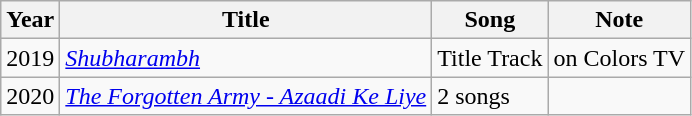<table class="wikitable">
<tr>
<th>Year</th>
<th>Title</th>
<th>Song</th>
<th>Note</th>
</tr>
<tr>
<td>2019</td>
<td><em><a href='#'>Shubharambh</a></em></td>
<td>Title Track</td>
<td>on Colors TV</td>
</tr>
<tr>
<td>2020</td>
<td><em><a href='#'>The Forgotten Army - Azaadi Ke Liye</a></em></td>
<td>2 songs</td>
<td></td>
</tr>
</table>
